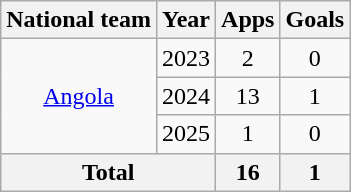<table class="wikitable" style="text-align:center">
<tr>
<th>National team</th>
<th>Year</th>
<th>Apps</th>
<th>Goals</th>
</tr>
<tr>
<td rowspan="3"><a href='#'>Angola</a></td>
<td>2023</td>
<td>2</td>
<td>0</td>
</tr>
<tr>
<td>2024</td>
<td>13</td>
<td>1</td>
</tr>
<tr>
<td>2025</td>
<td>1</td>
<td>0</td>
</tr>
<tr>
<th colspan="2">Total</th>
<th>16</th>
<th>1</th>
</tr>
</table>
